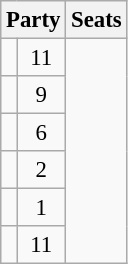<table class="wikitable" style="font-size: 95%;">
<tr>
<th colspan=2>Party</th>
<th>Seats</th>
</tr>
<tr>
<td></td>
<td align="center">11</td>
</tr>
<tr>
<td></td>
<td align="center">9</td>
</tr>
<tr>
<td></td>
<td align="center">6</td>
</tr>
<tr>
<td></td>
<td align="center">2</td>
</tr>
<tr>
<td></td>
<td align="center">1</td>
</tr>
<tr>
<td></td>
<td align="center">11</td>
</tr>
</table>
